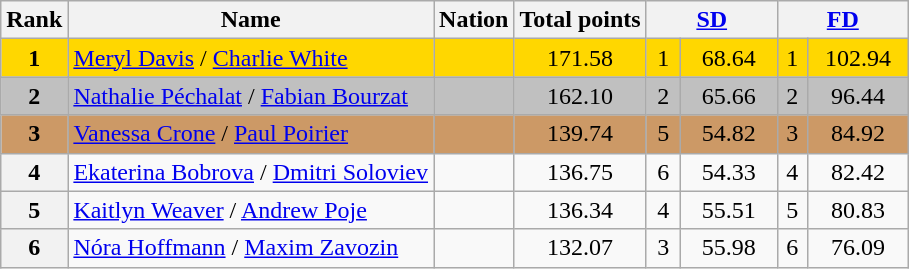<table class="wikitable sortable">
<tr>
<th>Rank</th>
<th>Name</th>
<th>Nation</th>
<th>Total points</th>
<th colspan="2" width="80px"><a href='#'>SD</a></th>
<th colspan="2" width="80px"><a href='#'>FD</a></th>
</tr>
<tr bgcolor="gold">
<td align="center"><strong>1</strong></td>
<td><a href='#'>Meryl Davis</a> / <a href='#'>Charlie White</a></td>
<td></td>
<td align="center">171.58</td>
<td align="center">1</td>
<td align="center">68.64</td>
<td align="center">1</td>
<td align="center">102.94</td>
</tr>
<tr bgcolor="silver">
<td align="center"><strong>2</strong></td>
<td><a href='#'>Nathalie Péchalat</a> / <a href='#'>Fabian Bourzat</a></td>
<td></td>
<td align="center">162.10</td>
<td align="center">2</td>
<td align="center">65.66</td>
<td align="center">2</td>
<td align="center">96.44</td>
</tr>
<tr bgcolor="cc9966">
<td align="center"><strong>3</strong></td>
<td><a href='#'>Vanessa Crone</a> / <a href='#'>Paul Poirier</a></td>
<td></td>
<td align="center">139.74</td>
<td align="center">5</td>
<td align="center">54.82</td>
<td align="center">3</td>
<td align="center">84.92</td>
</tr>
<tr>
<th>4</th>
<td><a href='#'>Ekaterina Bobrova</a> / <a href='#'>Dmitri Soloviev</a></td>
<td></td>
<td align="center">136.75</td>
<td align="center">6</td>
<td align="center">54.33</td>
<td align="center">4</td>
<td align="center">82.42</td>
</tr>
<tr>
<th>5</th>
<td><a href='#'>Kaitlyn Weaver</a> / <a href='#'>Andrew Poje</a></td>
<td></td>
<td align="center">136.34</td>
<td align="center">4</td>
<td align="center">55.51</td>
<td align="center">5</td>
<td align="center">80.83</td>
</tr>
<tr>
<th>6</th>
<td><a href='#'>Nóra Hoffmann</a> / <a href='#'>Maxim Zavozin</a></td>
<td></td>
<td align="center">132.07</td>
<td align="center">3</td>
<td align="center">55.98</td>
<td align="center">6</td>
<td align="center">76.09</td>
</tr>
</table>
